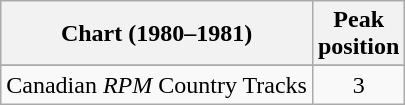<table class="wikitable sortable">
<tr>
<th align="left">Chart (1980–1981)</th>
<th align="center">Peak<br>position</th>
</tr>
<tr>
</tr>
<tr>
<td align="left">Canadian <em>RPM</em> Country Tracks</td>
<td align="center">3</td>
</tr>
</table>
